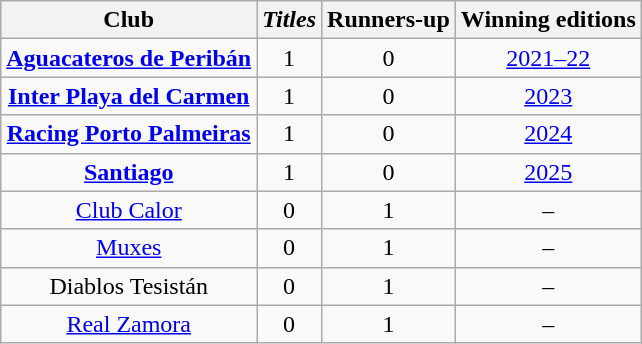<table class="wikitable" style="text-align: center;">
<tr>
<th>Club</th>
<th><em>Titles</em></th>
<th>Runners-up</th>
<th>Winning editions</th>
</tr>
<tr>
<td><strong><a href='#'>Aguacateros de Peribán</a></strong></td>
<td>1</td>
<td>0</td>
<td><a href='#'>2021–22</a></td>
</tr>
<tr>
<td><strong><a href='#'>Inter Playa del Carmen</a></strong></td>
<td>1</td>
<td>0</td>
<td><a href='#'>2023</a></td>
</tr>
<tr>
<td><strong><a href='#'>Racing Porto Palmeiras</a></strong></td>
<td>1</td>
<td>0</td>
<td><a href='#'>2024</a></td>
</tr>
<tr>
<td><strong><a href='#'>Santiago</a></strong></td>
<td>1</td>
<td>0</td>
<td><a href='#'>2025</a></td>
</tr>
<tr>
<td><a href='#'>Club Calor</a></td>
<td>0</td>
<td>1</td>
<td>–</td>
</tr>
<tr>
<td><a href='#'>Muxes</a></td>
<td>0</td>
<td>1</td>
<td>–</td>
</tr>
<tr>
<td>Diablos Tesistán</td>
<td>0</td>
<td>1</td>
<td>–</td>
</tr>
<tr>
<td><a href='#'>Real Zamora</a></td>
<td>0</td>
<td>1</td>
<td>–</td>
</tr>
</table>
